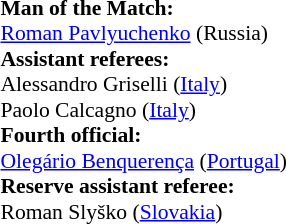<table style="width:100%; font-size:90%;">
<tr>
<td><br><strong>Man of the Match:</strong>
<br><a href='#'>Roman Pavlyuchenko</a> (Russia)<br><strong>Assistant referees:</strong>
<br>Alessandro Griselli (<a href='#'>Italy</a>)
<br>Paolo Calcagno (<a href='#'>Italy</a>)
<br><strong>Fourth official:</strong>
<br><a href='#'>Olegário Benquerença</a> (<a href='#'>Portugal</a>)
<br><strong>Reserve assistant referee:</strong>
<br>Roman Slyško (<a href='#'>Slovakia</a>)</td>
</tr>
</table>
